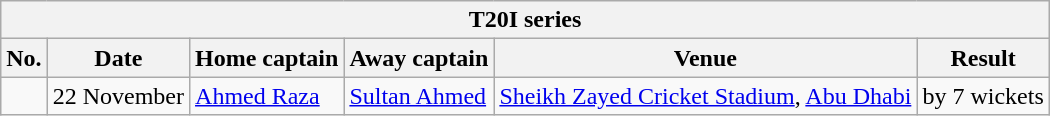<table class="wikitable">
<tr>
<th colspan="9">T20I series</th>
</tr>
<tr>
<th>No.</th>
<th>Date</th>
<th>Home captain</th>
<th>Away captain</th>
<th>Venue</th>
<th>Result</th>
</tr>
<tr>
<td></td>
<td>22 November</td>
<td><a href='#'>Ahmed Raza</a></td>
<td><a href='#'>Sultan Ahmed</a></td>
<td><a href='#'>Sheikh Zayed Cricket Stadium</a>, <a href='#'>Abu Dhabi</a></td>
<td> by 7 wickets</td>
</tr>
</table>
